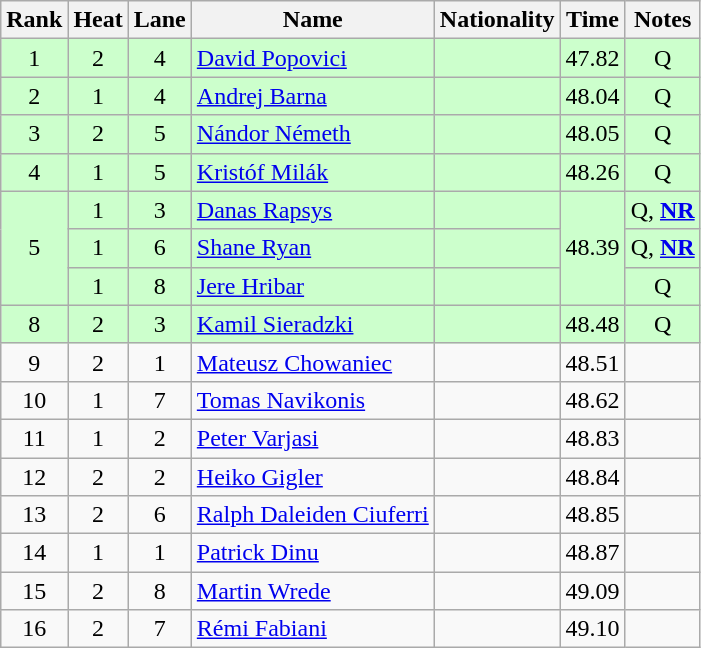<table class="wikitable sortable" style="text-align:center">
<tr>
<th>Rank</th>
<th>Heat</th>
<th>Lane</th>
<th>Name</th>
<th>Nationality</th>
<th>Time</th>
<th>Notes</th>
</tr>
<tr bgcolor=ccffcc>
<td>1</td>
<td>2</td>
<td>4</td>
<td align=left><a href='#'>David Popovici</a></td>
<td align=left></td>
<td>47.82</td>
<td>Q</td>
</tr>
<tr bgcolor=ccffcc>
<td>2</td>
<td>1</td>
<td>4</td>
<td align=left><a href='#'>Andrej Barna</a></td>
<td align=left></td>
<td>48.04</td>
<td>Q</td>
</tr>
<tr bgcolor=ccffcc>
<td>3</td>
<td>2</td>
<td>5</td>
<td align=left><a href='#'>Nándor Németh</a></td>
<td align=left></td>
<td>48.05</td>
<td>Q</td>
</tr>
<tr bgcolor=ccffcc>
<td>4</td>
<td>1</td>
<td>5</td>
<td align=left><a href='#'>Kristóf Milák</a></td>
<td align=left></td>
<td>48.26</td>
<td>Q</td>
</tr>
<tr bgcolor=ccffcc>
<td rowspan=3>5</td>
<td>1</td>
<td>3</td>
<td align=left><a href='#'>Danas Rapsys</a></td>
<td align=left></td>
<td rowspan=3>48.39</td>
<td>Q, <strong><a href='#'>NR</a></strong></td>
</tr>
<tr bgcolor=ccffcc>
<td>1</td>
<td>6</td>
<td align=left><a href='#'>Shane Ryan</a></td>
<td align=left></td>
<td>Q, <strong><a href='#'>NR</a></strong></td>
</tr>
<tr bgcolor=ccffcc>
<td>1</td>
<td>8</td>
<td align=left><a href='#'>Jere Hribar</a></td>
<td align=left></td>
<td>Q</td>
</tr>
<tr bgcolor=ccffcc>
<td>8</td>
<td>2</td>
<td>3</td>
<td align=left><a href='#'>Kamil Sieradzki</a></td>
<td align=left></td>
<td>48.48</td>
<td>Q</td>
</tr>
<tr>
<td>9</td>
<td>2</td>
<td>1</td>
<td align=left><a href='#'>Mateusz Chowaniec</a></td>
<td align=left></td>
<td>48.51</td>
<td></td>
</tr>
<tr>
<td>10</td>
<td>1</td>
<td>7</td>
<td align=left><a href='#'>Tomas Navikonis</a></td>
<td align=left></td>
<td>48.62</td>
<td></td>
</tr>
<tr>
<td>11</td>
<td>1</td>
<td>2</td>
<td align=left><a href='#'>Peter Varjasi</a></td>
<td align=left></td>
<td>48.83</td>
<td></td>
</tr>
<tr>
<td>12</td>
<td>2</td>
<td>2</td>
<td align=left><a href='#'>Heiko Gigler</a></td>
<td align=left></td>
<td>48.84</td>
<td></td>
</tr>
<tr>
<td>13</td>
<td>2</td>
<td>6</td>
<td align=left><a href='#'>Ralph Daleiden Ciuferri</a></td>
<td align=left></td>
<td>48.85</td>
<td></td>
</tr>
<tr>
<td>14</td>
<td>1</td>
<td>1</td>
<td align=left><a href='#'>Patrick Dinu</a></td>
<td align=left></td>
<td>48.87</td>
<td></td>
</tr>
<tr>
<td>15</td>
<td>2</td>
<td>8</td>
<td align=left><a href='#'>Martin Wrede</a></td>
<td align=left></td>
<td>49.09</td>
<td></td>
</tr>
<tr>
<td>16</td>
<td>2</td>
<td>7</td>
<td align=left><a href='#'>Rémi Fabiani</a></td>
<td align=left></td>
<td>49.10</td>
<td></td>
</tr>
</table>
